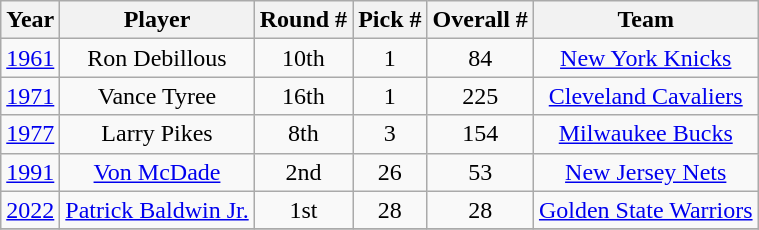<table class="wikitable" style="text-align: center;">
<tr>
<th>Year</th>
<th>Player</th>
<th>Round #</th>
<th>Pick #</th>
<th>Overall #</th>
<th>Team</th>
</tr>
<tr>
<td><a href='#'>1961</a></td>
<td>Ron Debillous</td>
<td>10th</td>
<td>1</td>
<td>84</td>
<td><a href='#'>New York Knicks</a></td>
</tr>
<tr>
<td><a href='#'>1971</a></td>
<td>Vance Tyree</td>
<td>16th</td>
<td>1</td>
<td>225</td>
<td><a href='#'>Cleveland Cavaliers</a></td>
</tr>
<tr>
<td><a href='#'>1977</a></td>
<td>Larry Pikes</td>
<td>8th</td>
<td>3</td>
<td>154</td>
<td><a href='#'>Milwaukee Bucks</a></td>
</tr>
<tr>
<td><a href='#'>1991</a></td>
<td><a href='#'>Von McDade</a></td>
<td>2nd</td>
<td>26</td>
<td>53</td>
<td><a href='#'>New Jersey Nets</a></td>
</tr>
<tr>
<td><a href='#'>2022</a></td>
<td><a href='#'>Patrick Baldwin Jr.</a></td>
<td>1st</td>
<td>28</td>
<td>28</td>
<td><a href='#'>Golden State Warriors</a></td>
</tr>
<tr>
</tr>
</table>
